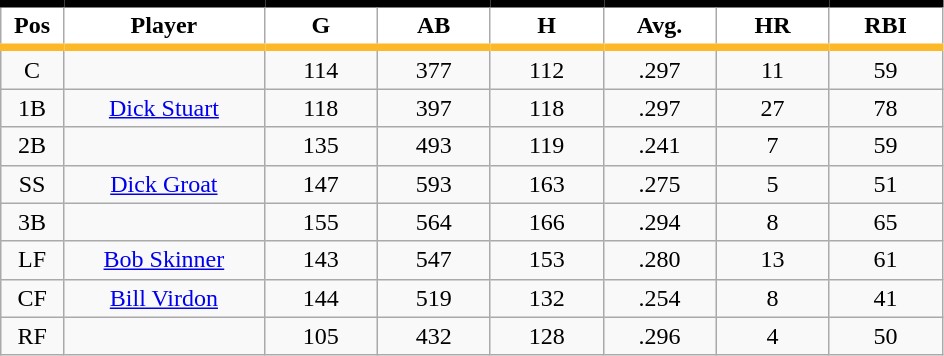<table class="wikitable sortable">
<tr>
<th style="background:#FFFFFF; border-top:#000000 5px solid; border-bottom:#FDB827 5px solid;" width="5%">Pos</th>
<th style="background:#FFFFFF; border-top:#000000 5px solid; border-bottom:#FDB827 5px solid;" width="16%">Player</th>
<th style="background:#FFFFFF; border-top:#000000 5px solid; border-bottom:#FDB827 5px solid;" width="9%">G</th>
<th style="background:#FFFFFF; border-top:#000000 5px solid; border-bottom:#FDB827 5px solid;" width="9%">AB</th>
<th style="background:#FFFFFF; border-top:#000000 5px solid; border-bottom:#FDB827 5px solid;" width="9%">H</th>
<th style="background:#FFFFFF; border-top:#000000 5px solid; border-bottom:#FDB827 5px solid;" width="9%">Avg.</th>
<th style="background:#FFFFFF; border-top:#000000 5px solid; border-bottom:#FDB827 5px solid;" width="9%">HR</th>
<th style="background:#FFFFFF; border-top:#000000 5px solid; border-bottom:#FDB827 5px solid;" width="9%">RBI</th>
</tr>
<tr align="center">
<td>C</td>
<td></td>
<td>114</td>
<td>377</td>
<td>112</td>
<td>.297</td>
<td>11</td>
<td>59</td>
</tr>
<tr align="center">
<td>1B</td>
<td><a href='#'>Dick Stuart</a></td>
<td>118</td>
<td>397</td>
<td>118</td>
<td>.297</td>
<td>27</td>
<td>78</td>
</tr>
<tr align="center">
<td>2B</td>
<td></td>
<td>135</td>
<td>493</td>
<td>119</td>
<td>.241</td>
<td>7</td>
<td>59</td>
</tr>
<tr align="center">
<td>SS</td>
<td><a href='#'>Dick Groat</a></td>
<td>147</td>
<td>593</td>
<td>163</td>
<td>.275</td>
<td>5</td>
<td>51</td>
</tr>
<tr align="center">
<td>3B</td>
<td></td>
<td>155</td>
<td>564</td>
<td>166</td>
<td>.294</td>
<td>8</td>
<td>65</td>
</tr>
<tr align="center">
<td>LF</td>
<td><a href='#'>Bob Skinner</a></td>
<td>143</td>
<td>547</td>
<td>153</td>
<td>.280</td>
<td>13</td>
<td>61</td>
</tr>
<tr align="center">
<td>CF</td>
<td><a href='#'>Bill Virdon</a></td>
<td>144</td>
<td>519</td>
<td>132</td>
<td>.254</td>
<td>8</td>
<td>41</td>
</tr>
<tr align="center">
<td>RF</td>
<td></td>
<td>105</td>
<td>432</td>
<td>128</td>
<td>.296</td>
<td>4</td>
<td>50</td>
</tr>
</table>
